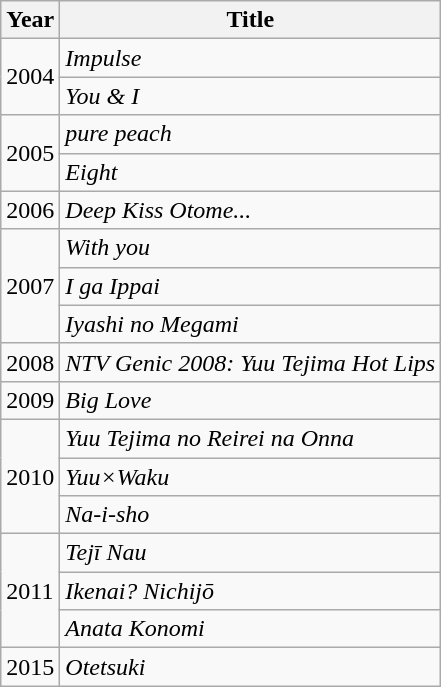<table class="wikitable">
<tr>
<th>Year</th>
<th>Title</th>
</tr>
<tr>
<td rowspan="2">2004</td>
<td><em>Impulse</em></td>
</tr>
<tr>
<td><em>You & I</em></td>
</tr>
<tr>
<td rowspan="2">2005</td>
<td><em>pure peach</em></td>
</tr>
<tr>
<td><em>Eight</em></td>
</tr>
<tr>
<td>2006</td>
<td><em>Deep Kiss Otome...</em></td>
</tr>
<tr>
<td rowspan="3">2007</td>
<td><em>With you</em></td>
</tr>
<tr>
<td><em>I ga Ippai</em></td>
</tr>
<tr>
<td><em>Iyashi no Megami</em></td>
</tr>
<tr>
<td>2008</td>
<td><em>NTV Genic 2008: Yuu Tejima Hot Lips</em></td>
</tr>
<tr>
<td>2009</td>
<td><em>Big Love</em></td>
</tr>
<tr>
<td rowspan="3">2010</td>
<td><em>Yuu Tejima no Reirei na Onna</em></td>
</tr>
<tr>
<td><em>Yuu×Waku</em></td>
</tr>
<tr>
<td><em>Na-i-sho</em></td>
</tr>
<tr>
<td rowspan="3">2011</td>
<td><em>Tejī Nau</em></td>
</tr>
<tr>
<td><em>Ikenai? Nichijō</em></td>
</tr>
<tr>
<td><em>Anata Konomi</em></td>
</tr>
<tr>
<td>2015</td>
<td><em>Otetsuki</em></td>
</tr>
</table>
